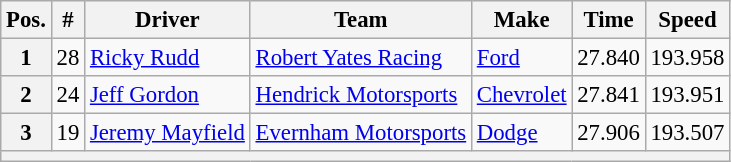<table class="wikitable" style="font-size:95%">
<tr>
<th>Pos.</th>
<th>#</th>
<th>Driver</th>
<th>Team</th>
<th>Make</th>
<th>Time</th>
<th>Speed</th>
</tr>
<tr>
<th>1</th>
<td>28</td>
<td><a href='#'>Ricky Rudd</a></td>
<td><a href='#'>Robert Yates Racing</a></td>
<td><a href='#'>Ford</a></td>
<td>27.840</td>
<td>193.958</td>
</tr>
<tr>
<th>2</th>
<td>24</td>
<td><a href='#'>Jeff Gordon</a></td>
<td><a href='#'>Hendrick Motorsports</a></td>
<td><a href='#'>Chevrolet</a></td>
<td>27.841</td>
<td>193.951</td>
</tr>
<tr>
<th>3</th>
<td>19</td>
<td><a href='#'>Jeremy Mayfield</a></td>
<td><a href='#'>Evernham Motorsports</a></td>
<td><a href='#'>Dodge</a></td>
<td>27.906</td>
<td>193.507</td>
</tr>
<tr>
<th colspan="7"></th>
</tr>
</table>
